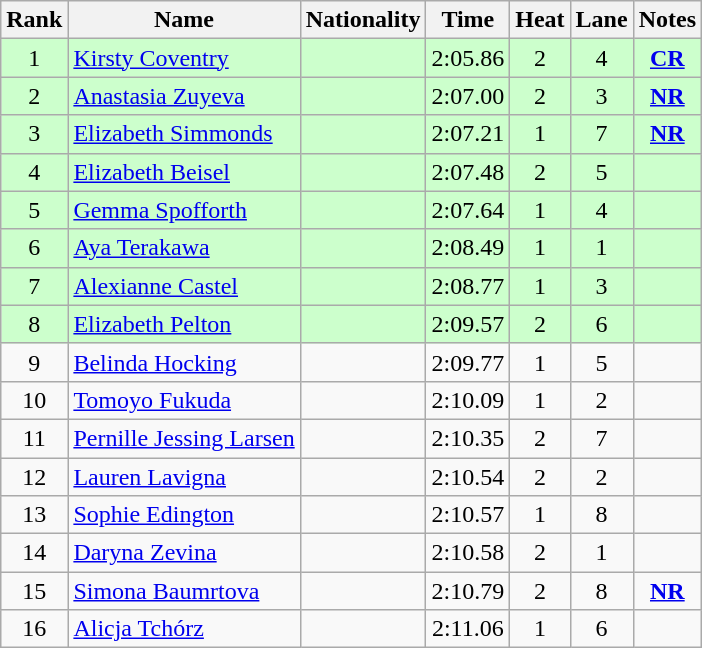<table class="wikitable sortable" style="text-align:center">
<tr>
<th>Rank</th>
<th>Name</th>
<th>Nationality</th>
<th>Time</th>
<th>Heat</th>
<th>Lane</th>
<th>Notes</th>
</tr>
<tr bgcolor=ccffcc>
<td>1</td>
<td align=left><a href='#'>Kirsty Coventry</a></td>
<td align=left></td>
<td>2:05.86</td>
<td>2</td>
<td>4</td>
<td><strong><a href='#'>CR</a></strong></td>
</tr>
<tr bgcolor=ccffcc>
<td>2</td>
<td align=left><a href='#'>Anastasia Zuyeva</a></td>
<td align=left></td>
<td>2:07.00</td>
<td>2</td>
<td>3</td>
<td><strong><a href='#'>NR</a></strong></td>
</tr>
<tr bgcolor=ccffcc>
<td>3</td>
<td align=left><a href='#'>Elizabeth Simmonds</a></td>
<td align=left></td>
<td>2:07.21</td>
<td>1</td>
<td>7</td>
<td><strong><a href='#'>NR</a></strong></td>
</tr>
<tr bgcolor=ccffcc>
<td>4</td>
<td align=left><a href='#'>Elizabeth Beisel</a></td>
<td align=left></td>
<td>2:07.48</td>
<td>2</td>
<td>5</td>
<td></td>
</tr>
<tr bgcolor=ccffcc>
<td>5</td>
<td align=left><a href='#'>Gemma Spofforth</a></td>
<td align=left></td>
<td>2:07.64</td>
<td>1</td>
<td>4</td>
<td></td>
</tr>
<tr bgcolor=ccffcc>
<td>6</td>
<td align=left><a href='#'>Aya Terakawa</a></td>
<td align=left></td>
<td>2:08.49</td>
<td>1</td>
<td>1</td>
<td></td>
</tr>
<tr bgcolor=ccffcc>
<td>7</td>
<td align=left><a href='#'>Alexianne Castel</a></td>
<td align=left></td>
<td>2:08.77</td>
<td>1</td>
<td>3</td>
<td></td>
</tr>
<tr bgcolor=ccffcc>
<td>8</td>
<td align=left><a href='#'>Elizabeth Pelton</a></td>
<td align=left></td>
<td>2:09.57</td>
<td>2</td>
<td>6</td>
<td></td>
</tr>
<tr>
<td>9</td>
<td align=left><a href='#'>Belinda Hocking</a></td>
<td align=left></td>
<td>2:09.77</td>
<td>1</td>
<td>5</td>
<td></td>
</tr>
<tr>
<td>10</td>
<td align=left><a href='#'>Tomoyo Fukuda</a></td>
<td align=left></td>
<td>2:10.09</td>
<td>1</td>
<td>2</td>
<td></td>
</tr>
<tr>
<td>11</td>
<td align=left><a href='#'>Pernille Jessing Larsen</a></td>
<td align=left></td>
<td>2:10.35</td>
<td>2</td>
<td>7</td>
<td></td>
</tr>
<tr>
<td>12</td>
<td align=left><a href='#'>Lauren Lavigna</a></td>
<td align=left></td>
<td>2:10.54</td>
<td>2</td>
<td>2</td>
<td></td>
</tr>
<tr>
<td>13</td>
<td align=left><a href='#'>Sophie Edington</a></td>
<td align=left></td>
<td>2:10.57</td>
<td>1</td>
<td>8</td>
<td></td>
</tr>
<tr>
<td>14</td>
<td align=left><a href='#'>Daryna Zevina</a></td>
<td align=left></td>
<td>2:10.58</td>
<td>2</td>
<td>1</td>
<td></td>
</tr>
<tr>
<td>15</td>
<td align=left><a href='#'>Simona Baumrtova</a></td>
<td align=left></td>
<td>2:10.79</td>
<td>2</td>
<td>8</td>
<td><strong><a href='#'>NR</a></strong></td>
</tr>
<tr>
<td>16</td>
<td align=left><a href='#'>Alicja Tchórz</a></td>
<td align=left></td>
<td>2:11.06</td>
<td>1</td>
<td>6</td>
<td></td>
</tr>
</table>
